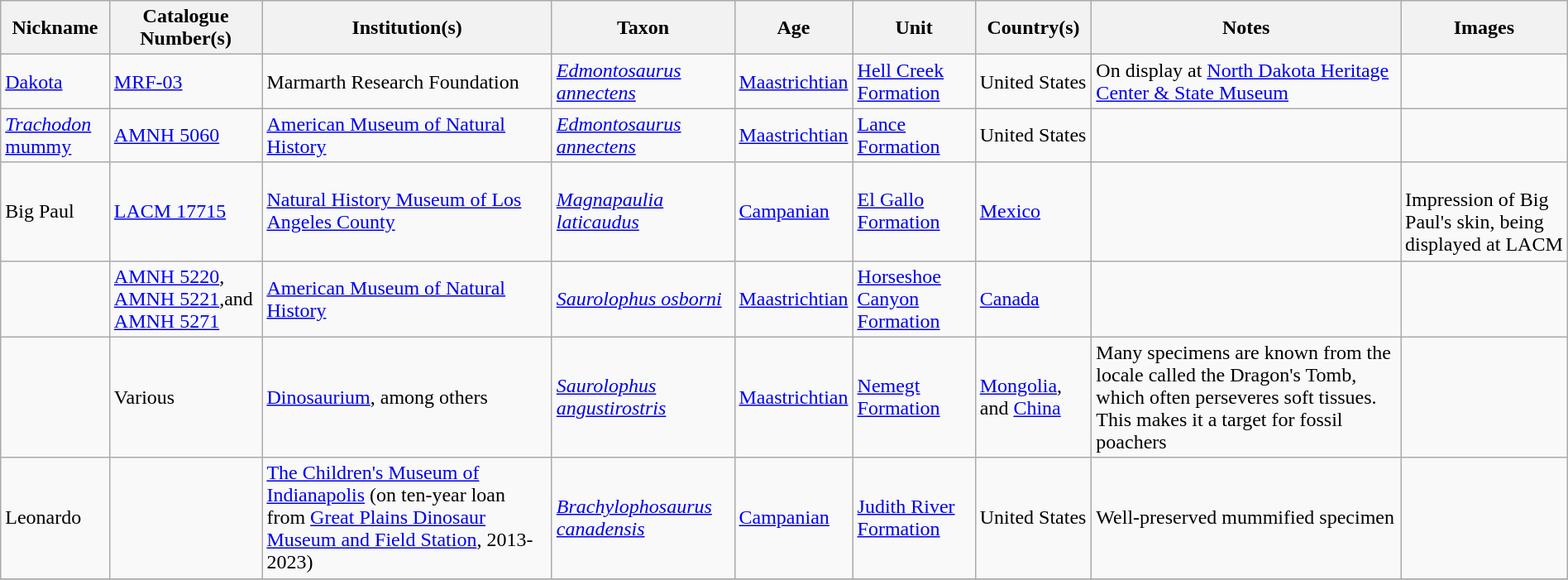<table class="wikitable sortable" align="center" width="100%">
<tr>
<th>Nickname</th>
<th>Catalogue Number(s)</th>
<th>Institution(s)</th>
<th>Taxon</th>
<th>Age</th>
<th>Unit</th>
<th>Country(s)</th>
<th>Notes</th>
<th>Images</th>
</tr>
<tr>
<td><a href='#'>Dakota</a></td>
<td><a href='#'>MRF-03</a></td>
<td>Marmarth Research Foundation</td>
<td><em><a href='#'>Edmontosaurus annectens</a></em></td>
<td><a href='#'>Maastrichtian</a></td>
<td><a href='#'>Hell Creek Formation</a></td>
<td>United States</td>
<td>On display at <a href='#'>North Dakota Heritage Center & State Museum</a></td>
<td></td>
</tr>
<tr>
<td><a href='#'><em>Trachodon</em> mummy</a></td>
<td><a href='#'>AMNH 5060</a></td>
<td><a href='#'>American Museum of Natural History</a></td>
<td><em><a href='#'>Edmontosaurus annectens</a></em></td>
<td><a href='#'>Maastrichtian</a></td>
<td><a href='#'>Lance Formation</a></td>
<td>United States</td>
<td></td>
<td></td>
</tr>
<tr>
<td>Big Paul</td>
<td><a href='#'>LACM 17715</a></td>
<td><a href='#'>Natural History Museum of Los Angeles County</a></td>
<td><em><a href='#'>Magnapaulia laticaudus</a></em></td>
<td><a href='#'>Campanian</a></td>
<td><a href='#'>El Gallo Formation</a></td>
<td><a href='#'>Mexico</a></td>
<td></td>
<td><br>Impression of Big Paul's skin,
being displayed at LACM</td>
</tr>
<tr>
<td></td>
<td><a href='#'>AMNH 5220</a>, <a href='#'>AMNH 5221</a>,and <a href='#'>AMNH 5271</a></td>
<td><a href='#'>American Museum of Natural History</a></td>
<td><em><a href='#'>Saurolophus osborni</a></em></td>
<td><a href='#'>Maastrichtian</a></td>
<td><a href='#'>Horseshoe Canyon Formation</a></td>
<td><a href='#'>Canada</a></td>
<td></td>
<td></td>
</tr>
<tr>
<td></td>
<td>Various</td>
<td><a href='#'>Dinosaurium</a>, among others</td>
<td><em><a href='#'>Saurolophus angustirostris</a></em></td>
<td><a href='#'>Maastrichtian</a></td>
<td><a href='#'>Nemegt Formation</a></td>
<td><a href='#'>Mongolia</a>, and <a href='#'>China</a></td>
<td>Many specimens are known from the locale called the Dragon's Tomb, which often perseveres soft tissues. This makes it a target for fossil poachers</td>
<td></td>
</tr>
<tr>
<td>Leonardo</td>
<td></td>
<td><a href='#'>The Children's Museum of Indianapolis</a> (on ten-year loan from <a href='#'>Great Plains Dinosaur Museum and Field Station</a>, 2013-2023)</td>
<td><em><a href='#'>Brachylophosaurus canadensis</a></em></td>
<td><a href='#'>Campanian</a></td>
<td><a href='#'>Judith River Formation</a></td>
<td>United States</td>
<td>Well-preserved mummified specimen</td>
<td></td>
</tr>
<tr>
</tr>
</table>
